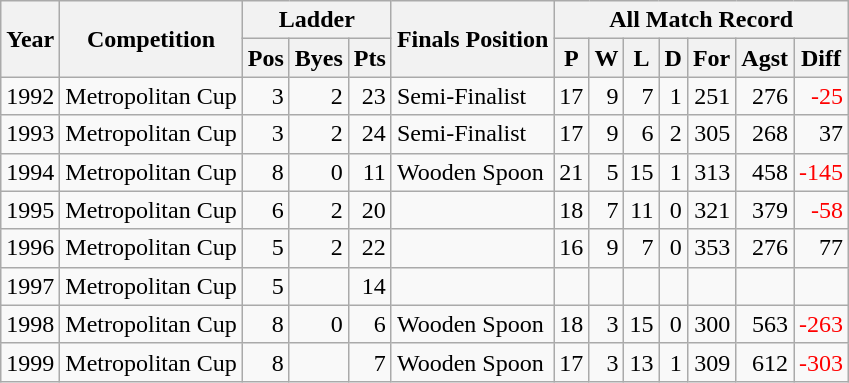<table class="wikitable" width="auto" style="text-align: right">
<tr>
<th rowspan=2>Year</th>
<th rowspan=2>Competition</th>
<th colspan=3>Ladder</th>
<th rowspan=2>Finals Position</th>
<th colspan=7>All Match Record</th>
</tr>
<tr>
<th>Pos</th>
<th>Byes</th>
<th>Pts</th>
<th>P</th>
<th>W</th>
<th>L</th>
<th>D</th>
<th>For</th>
<th>Agst</th>
<th>Diff</th>
</tr>
<tr>
<td>1992</td>
<td align=center>Metropolitan Cup</td>
<td>3</td>
<td>2</td>
<td>23</td>
<td align=left>Semi-Finalist</td>
<td>17</td>
<td>9</td>
<td>7</td>
<td>1</td>
<td>251</td>
<td>276</td>
<td style="color:red;">-25</td>
</tr>
<tr>
<td>1993</td>
<td align=center>Metropolitan Cup</td>
<td>3</td>
<td>2</td>
<td>24</td>
<td align=left>Semi-Finalist</td>
<td>17</td>
<td>9</td>
<td>6</td>
<td>2</td>
<td>305</td>
<td>268</td>
<td>37</td>
</tr>
<tr>
<td>1994</td>
<td align=center>Metropolitan Cup</td>
<td>8</td>
<td>0</td>
<td>11</td>
<td align=left>Wooden Spoon</td>
<td>21</td>
<td>5</td>
<td>15</td>
<td>1</td>
<td>313</td>
<td>458</td>
<td style="color:red;">-145</td>
</tr>
<tr>
<td>1995</td>
<td align=center>Metropolitan Cup</td>
<td>6</td>
<td>2</td>
<td>20</td>
<td align=left></td>
<td>18</td>
<td>7</td>
<td>11</td>
<td>0</td>
<td>321</td>
<td>379</td>
<td style="color:red;">-58</td>
</tr>
<tr>
<td>1996</td>
<td align=center>Metropolitan Cup</td>
<td>5</td>
<td>2</td>
<td>22</td>
<td align=left></td>
<td>16</td>
<td>9</td>
<td>7</td>
<td>0</td>
<td>353</td>
<td>276</td>
<td>77</td>
</tr>
<tr>
<td>1997</td>
<td align=center>Metropolitan Cup</td>
<td>5</td>
<td></td>
<td>14</td>
<td align=left></td>
<td></td>
<td></td>
<td></td>
<td></td>
<td></td>
<td></td>
<td></td>
</tr>
<tr>
<td>1998</td>
<td align=center>Metropolitan Cup</td>
<td>8</td>
<td>0</td>
<td>6</td>
<td align=left>Wooden Spoon</td>
<td>18</td>
<td>3</td>
<td>15</td>
<td>0</td>
<td>300</td>
<td>563</td>
<td style="color:red;">-263</td>
</tr>
<tr>
<td>1999</td>
<td align=center>Metropolitan Cup</td>
<td>8</td>
<td></td>
<td>7</td>
<td align=left>Wooden Spoon</td>
<td>17</td>
<td>3</td>
<td>13</td>
<td>1</td>
<td>309</td>
<td>612</td>
<td style="color:red;">-303</td>
</tr>
</table>
